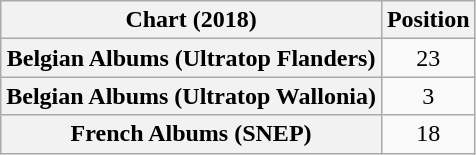<table class="wikitable sortable plainrowheaders" style="text-align:center">
<tr>
<th scope="col">Chart (2018)</th>
<th scope="col">Position</th>
</tr>
<tr>
<th scope="row">Belgian Albums (Ultratop Flanders)</th>
<td>23</td>
</tr>
<tr>
<th scope="row">Belgian Albums (Ultratop Wallonia)</th>
<td>3</td>
</tr>
<tr>
<th scope="row">French Albums (SNEP)</th>
<td>18</td>
</tr>
</table>
